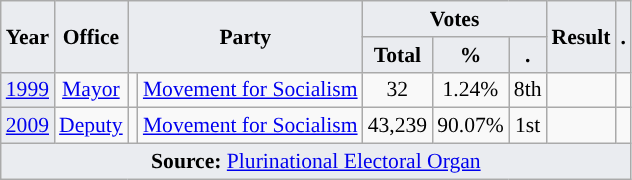<table class="wikitable" style="font-size:90%; text-align:center;">
<tr>
<th style="background-color:#EAECF0;" rowspan=2>Year</th>
<th style="background-color:#EAECF0;" rowspan=2>Office</th>
<th style="background-color:#EAECF0;" colspan=2 rowspan=2>Party</th>
<th style="background-color:#EAECF0;" colspan=3>Votes</th>
<th style="background-color:#EAECF0;" rowspan=2>Result</th>
<th style="background-color:#EAECF0;" rowspan=2>.</th>
</tr>
<tr>
<th style="background-color:#EAECF0;">Total</th>
<th style="background-color:#EAECF0;">%</th>
<th style="background-color:#EAECF0;">.</th>
</tr>
<tr>
<td style="background-color:#EAECF0;"><a href='#'>1999</a></td>
<td><a href='#'>Mayor</a></td>
<td style="background-color:"></td>
<td><a href='#'>Movement for Socialism</a></td>
<td>32</td>
<td>1.24%</td>
<td>8th</td>
<td></td>
<td></td>
</tr>
<tr>
<td style="background-color:#EAECF0;"><a href='#'>2009</a></td>
<td><a href='#'>Deputy</a></td>
<td style="background-color:"></td>
<td><a href='#'>Movement for Socialism</a></td>
<td>43,239</td>
<td>90.07%</td>
<td>1st</td>
<td></td>
<td></td>
</tr>
<tr>
<td style="background-color:#EAECF0;" colspan=9><strong>Source:</strong> <a href='#'>Plurinational Electoral Organ</a>  </td>
</tr>
</table>
